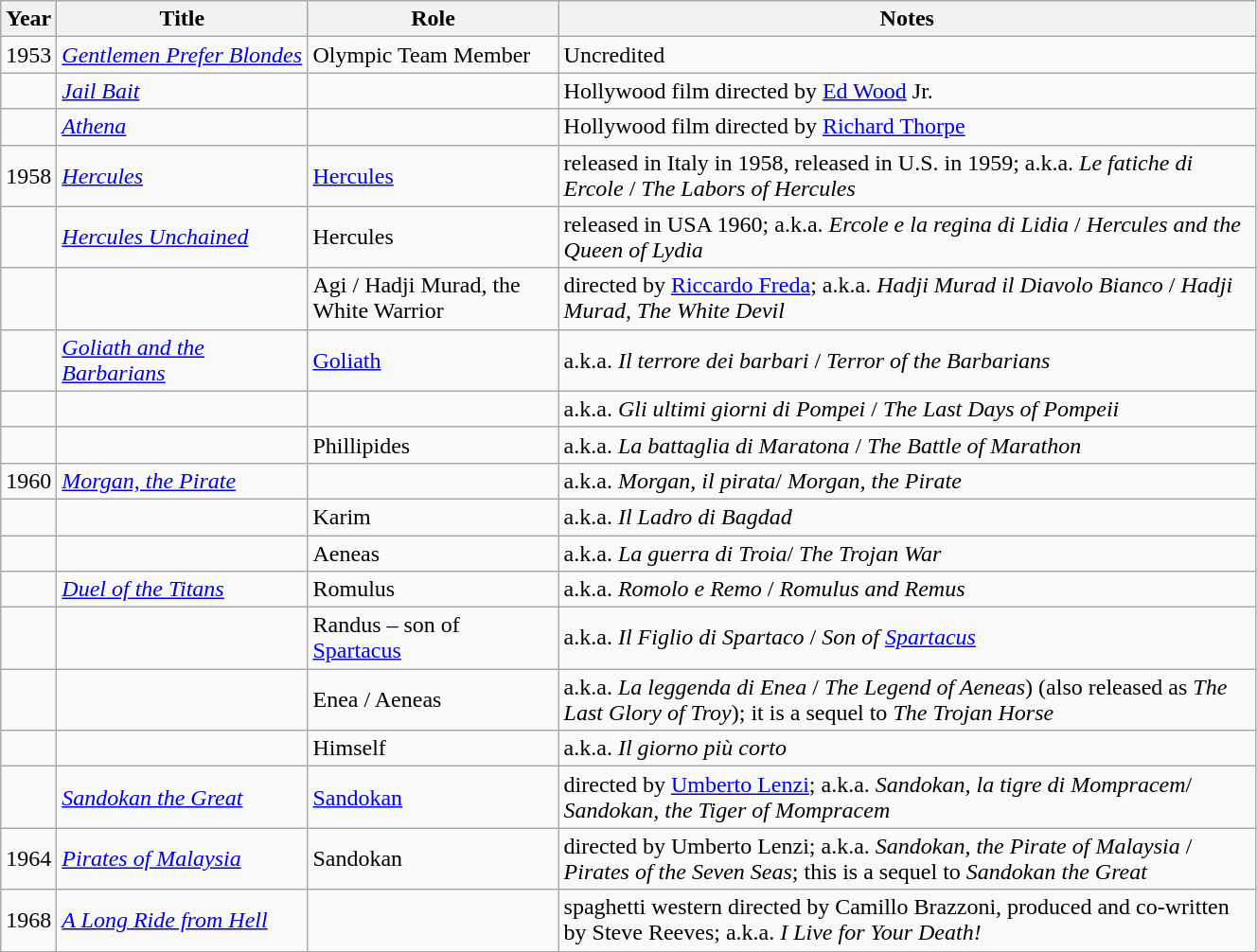<table class="wikitable sortable" width="70%">
<tr>
<th>Year</th>
<th width=20%>Title</th>
<th width=20%>Role</th>
<th class="unsortable">Notes</th>
</tr>
<tr>
<td>1953</td>
<td><em><a href='#'>Gentlemen Prefer Blondes</a></em></td>
<td>Olympic Team Member</td>
<td>Uncredited</td>
</tr>
<tr>
<td></td>
<td><em><a href='#'>Jail Bait</a></em></td>
<td></td>
<td>Hollywood film directed by <a href='#'>Ed Wood</a> Jr.</td>
</tr>
<tr>
<td></td>
<td><em><a href='#'>Athena</a></em></td>
<td></td>
<td>Hollywood film directed by <a href='#'>Richard Thorpe</a></td>
</tr>
<tr>
<td>1958</td>
<td><em><a href='#'>Hercules</a></em></td>
<td><a href='#'>Hercules</a></td>
<td>released in Italy in 1958, released in U.S. in 1959; a.k.a. <em>Le fatiche di Ercole</em> / <em>The Labors of Hercules</em></td>
</tr>
<tr>
<td></td>
<td><em><a href='#'>Hercules Unchained</a></em></td>
<td>Hercules</td>
<td>released in USA 1960; a.k.a. <em>Ercole e la regina di Lidia</em> / <em>Hercules and the Queen of Lydia</em></td>
</tr>
<tr>
<td></td>
<td></td>
<td>Agi / Hadji Murad, the White Warrior</td>
<td>directed by <a href='#'>Riccardo Freda</a>; a.k.a. <em>Hadji Murad il Diavolo Bianco</em> / <em>Hadji Murad, The White Devil</em></td>
</tr>
<tr>
<td></td>
<td><em><a href='#'>Goliath and the Barbarians</a></em></td>
<td><a href='#'>Goliath</a></td>
<td>a.k.a. <em>Il terrore dei barbari</em> / <em>Terror of the Barbarians</em></td>
</tr>
<tr>
<td></td>
<td></td>
<td></td>
<td>a.k.a. <em>Gli ultimi giorni di Pompei</em> / <em>The Last Days of Pompeii</em></td>
</tr>
<tr>
<td></td>
<td></td>
<td>Phillipides</td>
<td>a.k.a. <em>La battaglia di Maratona</em> / <em>The Battle of Marathon</em></td>
</tr>
<tr>
<td>1960</td>
<td><em><a href='#'>Morgan, the Pirate</a></em></td>
<td></td>
<td>a.k.a. <em>Morgan, il pirata</em>/ <em>Morgan, the Pirate</em></td>
</tr>
<tr>
<td></td>
<td></td>
<td>Karim</td>
<td>a.k.a. <em>Il Ladro di Bagdad</em></td>
</tr>
<tr>
<td></td>
<td></td>
<td>Aeneas</td>
<td>a.k.a. <em>La guerra di Troia</em>/ <em>The Trojan War</em></td>
</tr>
<tr>
<td></td>
<td><em><a href='#'>Duel of the Titans</a></em></td>
<td>Romulus</td>
<td>a.k.a. <em>Romolo e Remo</em> / <em>Romulus and Remus</em></td>
</tr>
<tr>
<td></td>
<td></td>
<td>Randus – son of <a href='#'>Spartacus</a></td>
<td>a.k.a. <em>Il Figlio di Spartaco</em> / <em>Son of <a href='#'>Spartacus</a></em></td>
</tr>
<tr>
<td></td>
<td></td>
<td>Enea / Aeneas</td>
<td>a.k.a. <em>La leggenda di Enea</em> / <em>The Legend of Aeneas</em>) (also released as <em>The Last Glory of Troy</em>); it is a sequel to <em>The Trojan Horse</em></td>
</tr>
<tr>
<td></td>
<td></td>
<td>Himself</td>
<td>a.k.a. <em>Il giorno più corto</em></td>
</tr>
<tr>
<td></td>
<td><em><a href='#'>Sandokan the Great</a></em></td>
<td><a href='#'>Sandokan</a></td>
<td>directed by <a href='#'>Umberto Lenzi</a>; a.k.a. <em>Sandokan, la tigre di Mompracem</em>/ <em>Sandokan, the Tiger of Mompracem</em></td>
</tr>
<tr>
<td>1964</td>
<td><em><a href='#'>Pirates of Malaysia</a></em></td>
<td>Sandokan</td>
<td>directed by Umberto Lenzi; a.k.a. <em>Sandokan, the Pirate of Malaysia</em> / <em>Pirates of the Seven Seas</em>; this is a sequel to <em>Sandokan the Great</em></td>
</tr>
<tr>
<td>1968</td>
<td><em><a href='#'>A Long Ride from Hell</a></em></td>
<td></td>
<td>spaghetti western directed by Camillo Brazzoni, produced and co-written by Steve Reeves; a.k.a. <em>I Live for Your Death!</em></td>
</tr>
</table>
